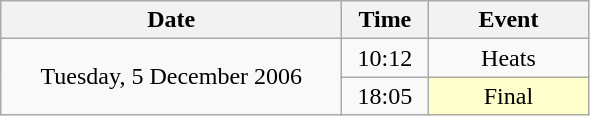<table class = "wikitable" style="text-align:center;">
<tr>
<th width=220>Date</th>
<th width=50>Time</th>
<th width=100>Event</th>
</tr>
<tr>
<td rowspan=2>Tuesday, 5 December 2006</td>
<td>10:12</td>
<td>Heats</td>
</tr>
<tr>
<td>18:05</td>
<td bgcolor=ffffcc>Final</td>
</tr>
</table>
